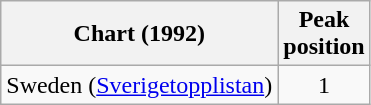<table class="wikitable">
<tr>
<th>Chart (1992)</th>
<th>Peak<br>position</th>
</tr>
<tr>
<td>Sweden (<a href='#'>Sverigetopplistan</a>)</td>
<td align="center">1</td>
</tr>
</table>
